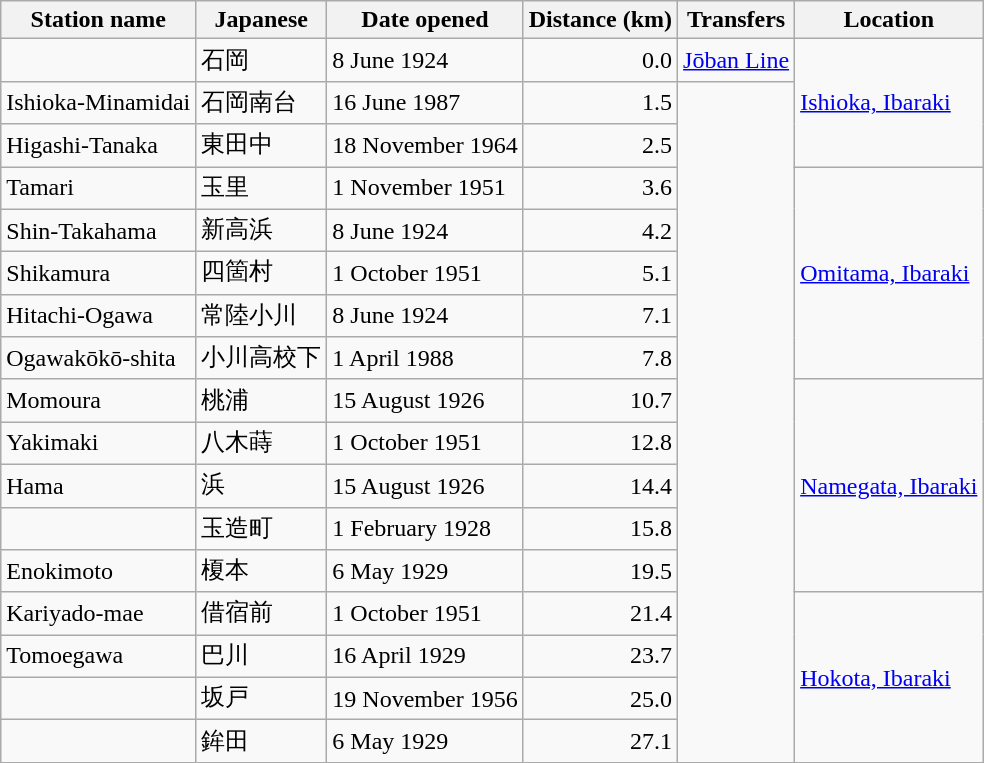<table class="wikitable">
<tr>
<th>Station name</th>
<th>Japanese</th>
<th>Date opened</th>
<th>Distance (km)</th>
<th>Transfers</th>
<th>Location</th>
</tr>
<tr>
<td></td>
<td>石岡</td>
<td>8 June 1924</td>
<td align = right>0.0</td>
<td><a href='#'>Jōban Line</a></td>
<td rowspan=3><a href='#'>Ishioka, Ibaraki</a></td>
</tr>
<tr>
<td>Ishioka-Minamidai</td>
<td>石岡南台</td>
<td>16 June 1987</td>
<td align = right>1.5</td>
<td rowspan=16></td>
</tr>
<tr>
<td>Higashi-Tanaka</td>
<td>東田中</td>
<td>18 November 1964</td>
<td align = right>2.5</td>
</tr>
<tr>
<td>Tamari</td>
<td>玉里</td>
<td>1 November 1951</td>
<td align = right>3.6</td>
<td rowspan=5><a href='#'>Omitama, Ibaraki</a></td>
</tr>
<tr>
<td>Shin-Takahama</td>
<td>新高浜</td>
<td>8 June 1924</td>
<td align = right>4.2</td>
</tr>
<tr>
<td>Shikamura</td>
<td>四箇村</td>
<td>1 October 1951</td>
<td align = right>5.1</td>
</tr>
<tr>
<td>Hitachi-Ogawa</td>
<td>常陸小川</td>
<td>8 June 1924</td>
<td align = right>7.1</td>
</tr>
<tr>
<td>Ogawakōkō-shita</td>
<td>小川高校下</td>
<td>1 April 1988</td>
<td align = right>7.8</td>
</tr>
<tr>
<td>Momoura</td>
<td>桃浦</td>
<td>15 August 1926</td>
<td align = right>10.7</td>
<td rowspan=5><a href='#'>Namegata, Ibaraki</a></td>
</tr>
<tr>
<td>Yakimaki</td>
<td>八木蒔</td>
<td>1 October 1951</td>
<td align = right>12.8</td>
</tr>
<tr>
<td>Hama</td>
<td>浜</td>
<td>15 August 1926</td>
<td align = right>14.4</td>
</tr>
<tr>
<td></td>
<td>玉造町</td>
<td>1 February 1928</td>
<td align = right>15.8</td>
</tr>
<tr>
<td>Enokimoto</td>
<td>榎本</td>
<td>6 May 1929</td>
<td align = right>19.5</td>
</tr>
<tr>
<td>Kariyado-mae</td>
<td>借宿前</td>
<td>1 October 1951</td>
<td align = right>21.4</td>
<td rowspan=4><a href='#'>Hokota, Ibaraki</a></td>
</tr>
<tr>
<td>Tomoegawa</td>
<td>巴川</td>
<td>16 April 1929</td>
<td align = right>23.7</td>
</tr>
<tr>
<td></td>
<td>坂戸</td>
<td>19 November 1956</td>
<td align = right>25.0</td>
</tr>
<tr>
<td></td>
<td>鉾田</td>
<td>6 May 1929</td>
<td align = right>27.1</td>
</tr>
</table>
